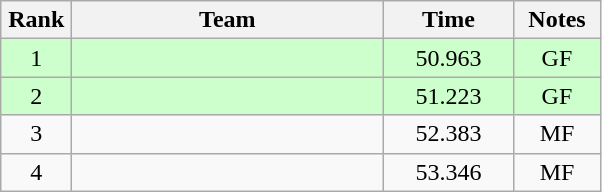<table class=wikitable style="text-align:center">
<tr>
<th width=40>Rank</th>
<th width=200>Team</th>
<th width=80>Time</th>
<th width=50>Notes</th>
</tr>
<tr bgcolor="#ccffcc">
<td>1</td>
<td align=left></td>
<td>50.963</td>
<td>GF</td>
</tr>
<tr bgcolor="#ccffcc">
<td>2</td>
<td align=left></td>
<td>51.223</td>
<td>GF</td>
</tr>
<tr>
<td>3</td>
<td align=left></td>
<td>52.383</td>
<td>MF</td>
</tr>
<tr>
<td>4</td>
<td align=left></td>
<td>53.346</td>
<td>MF</td>
</tr>
</table>
